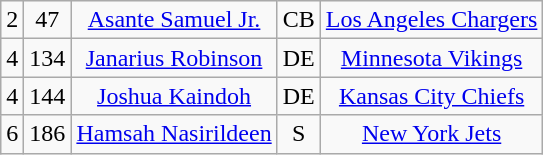<table class="wikitable" style="text-align:center">
<tr>
<td>2</td>
<td>47</td>
<td><a href='#'>Asante Samuel Jr.</a></td>
<td>CB</td>
<td><a href='#'>Los Angeles Chargers</a></td>
</tr>
<tr>
<td>4</td>
<td>134</td>
<td><a href='#'>Janarius Robinson</a></td>
<td>DE</td>
<td><a href='#'>Minnesota Vikings</a></td>
</tr>
<tr>
<td>4</td>
<td>144</td>
<td><a href='#'>Joshua Kaindoh</a></td>
<td>DE</td>
<td><a href='#'>Kansas City Chiefs</a></td>
</tr>
<tr>
<td>6</td>
<td>186</td>
<td><a href='#'>Hamsah Nasirildeen</a></td>
<td>S</td>
<td><a href='#'>New York Jets</a></td>
</tr>
</table>
